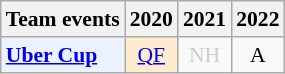<table style='font-size: 90%; text-align:center;' class='wikitable'>
<tr>
<th>Team events</th>
<th>2020</th>
<th>2021</th>
<th>2022</th>
</tr>
<tr>
<td bgcolor="#ECF2FF"; align="left"><strong><a href='#'>Uber Cup</a></strong></td>
<td bgcolor=FFEBCD><a href='#'>QF</a></td>
<td style=color:#ccc>NH</td>
<td>A</td>
</tr>
</table>
